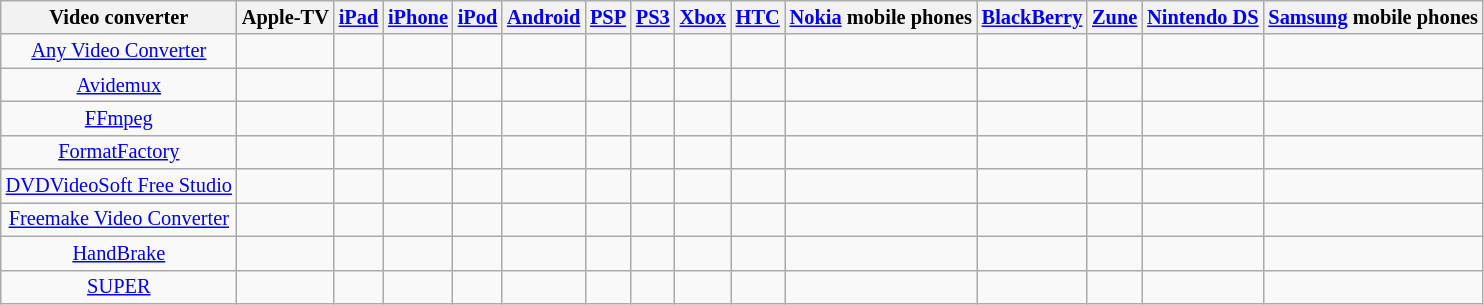<table style="font-size: 85%; text-align: center;" class="wikitable">
<tr>
<th>Video converter</th>
<th>Apple-TV</th>
<th><a href='#'>iPad</a></th>
<th><a href='#'>iPhone</a></th>
<th><a href='#'>iPod</a></th>
<th><a href='#'>Android</a></th>
<th><a href='#'>PSP</a></th>
<th><a href='#'>PS3</a></th>
<th><a href='#'>Xbox</a></th>
<th><a href='#'>HTC</a></th>
<th><a href='#'>Nokia</a> mobile phones</th>
<th><a href='#'>BlackBerry</a></th>
<th><a href='#'>Zune</a></th>
<th><a href='#'>Nintendo DS</a></th>
<th><a href='#'>Samsung</a> mobile phones</th>
</tr>
<tr>
<td><a href='#'>Any Video Converter</a></td>
<td></td>
<td></td>
<td></td>
<td></td>
<td></td>
<td></td>
<td></td>
<td></td>
<td></td>
<td></td>
<td></td>
<td></td>
<td></td>
<td></td>
</tr>
<tr>
<td><a href='#'>Avidemux</a></td>
<td></td>
<td></td>
<td></td>
<td></td>
<td></td>
<td></td>
<td></td>
<td></td>
<td></td>
<td></td>
<td></td>
<td></td>
<td></td>
<td></td>
</tr>
<tr>
<td><a href='#'>FFmpeg</a></td>
<td></td>
<td></td>
<td></td>
<td></td>
<td></td>
<td></td>
<td></td>
<td></td>
<td></td>
<td></td>
<td></td>
<td></td>
<td></td>
<td></td>
</tr>
<tr>
<td><a href='#'>FormatFactory</a></td>
<td></td>
<td></td>
<td></td>
<td></td>
<td></td>
<td></td>
<td></td>
<td></td>
<td></td>
<td></td>
<td></td>
<td></td>
<td></td>
<td></td>
</tr>
<tr>
<td><a href='#'>DVDVideoSoft Free Studio</a></td>
<td></td>
<td></td>
<td></td>
<td></td>
<td></td>
<td></td>
<td></td>
<td></td>
<td></td>
<td></td>
<td></td>
<td></td>
<td></td>
<td></td>
</tr>
<tr>
<td><a href='#'>Freemake Video Converter</a></td>
<td></td>
<td></td>
<td></td>
<td></td>
<td></td>
<td></td>
<td></td>
<td></td>
<td></td>
<td></td>
<td></td>
<td></td>
<td></td>
<td></td>
</tr>
<tr>
<td><a href='#'>HandBrake</a></td>
<td></td>
<td></td>
<td></td>
<td></td>
<td></td>
<td></td>
<td></td>
<td></td>
<td></td>
<td></td>
<td></td>
<td></td>
<td></td>
<td></td>
</tr>
<tr>
<td><a href='#'>SUPER</a></td>
<td></td>
<td></td>
<td></td>
<td></td>
<td></td>
<td></td>
<td></td>
<td></td>
<td></td>
<td></td>
<td></td>
<td></td>
<td></td>
<td></td>
</tr>
</table>
